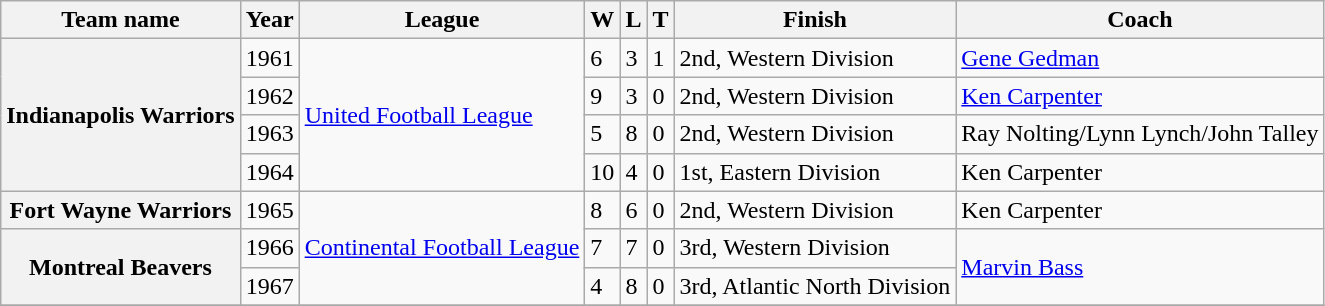<table class="wikitable">
<tr>
<th>Team name</th>
<th>Year</th>
<th>League</th>
<th>W</th>
<th>L</th>
<th>T</th>
<th>Finish</th>
<th>Coach</th>
</tr>
<tr>
<th rowspan=4>Indianapolis Warriors</th>
<td>1961</td>
<td rowspan=4><a href='#'>United Football League</a></td>
<td>6</td>
<td>3</td>
<td>1</td>
<td>2nd, Western Division</td>
<td><a href='#'>Gene Gedman</a></td>
</tr>
<tr>
<td>1962</td>
<td>9</td>
<td>3</td>
<td>0</td>
<td>2nd, Western Division</td>
<td><a href='#'>Ken Carpenter</a></td>
</tr>
<tr>
<td>1963</td>
<td>5</td>
<td>8</td>
<td>0</td>
<td>2nd, Western Division</td>
<td>Ray Nolting/Lynn Lynch/John Talley</td>
</tr>
<tr>
<td>1964</td>
<td>10</td>
<td>4</td>
<td>0</td>
<td>1st, Eastern Division</td>
<td>Ken Carpenter</td>
</tr>
<tr>
<th>Fort Wayne Warriors</th>
<td>1965</td>
<td rowspan=3><a href='#'>Continental Football League</a></td>
<td>8</td>
<td>6</td>
<td>0</td>
<td>2nd, Western Division</td>
<td>Ken Carpenter</td>
</tr>
<tr>
<th rowspan=2>Montreal Beavers</th>
<td>1966</td>
<td>7</td>
<td>7</td>
<td>0</td>
<td>3rd, Western Division</td>
<td rowspan=2><a href='#'>Marvin Bass</a></td>
</tr>
<tr>
<td>1967</td>
<td>4</td>
<td>8</td>
<td>0</td>
<td>3rd, Atlantic North Division</td>
</tr>
<tr>
</tr>
</table>
